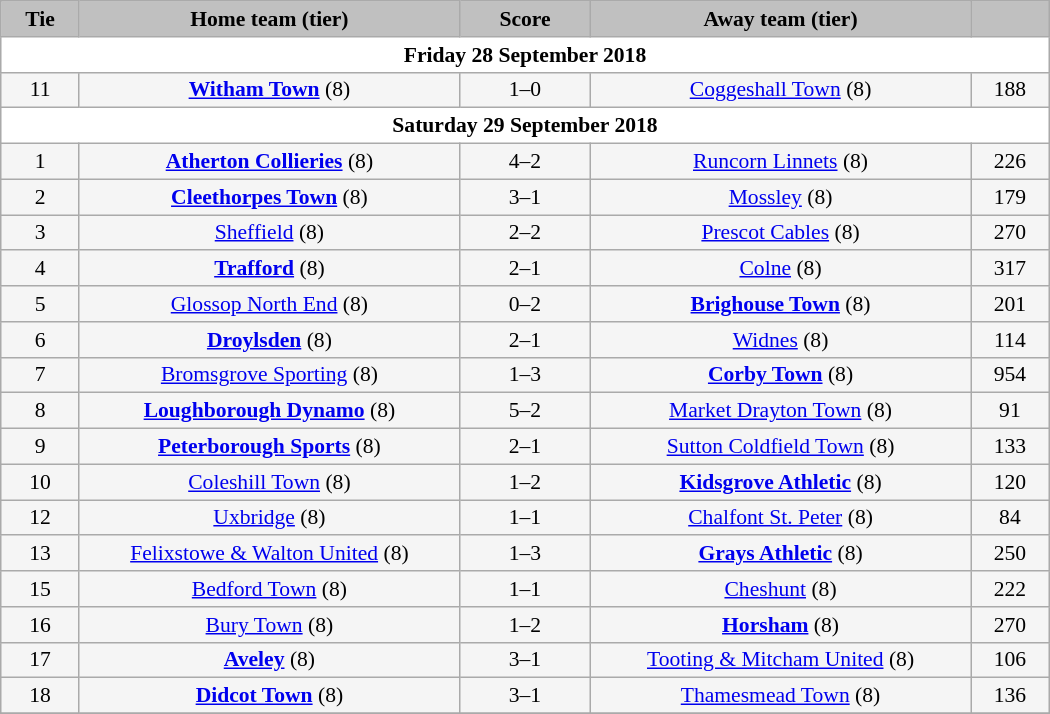<table class="wikitable" style="width: 700px; background:WhiteSmoke; text-align:center; font-size:90%">
<tr>
<td scope="col" style="width:  7.50%; background:silver;"><strong>Tie</strong></td>
<td scope="col" style="width: 36.25%; background:silver;"><strong>Home team (tier)</strong></td>
<td scope="col" style="width: 12.50%; background:silver;"><strong>Score</strong></td>
<td scope="col" style="width: 36.25%; background:silver;"><strong>Away team (tier)</strong></td>
<td scope="col" style="width:  7.50%; background:silver;"><strong></strong></td>
</tr>
<tr>
<td colspan="5" style= background:White><strong>Friday 28 September 2018</strong></td>
</tr>
<tr>
<td>11</td>
<td><strong><a href='#'>Witham Town</a></strong> (8)</td>
<td>1–0</td>
<td><a href='#'>Coggeshall Town</a> (8)</td>
<td>188</td>
</tr>
<tr>
<td colspan="5" style= background:White><strong>Saturday 29 September 2018</strong></td>
</tr>
<tr>
<td>1</td>
<td><strong><a href='#'>Atherton Collieries</a></strong> (8)</td>
<td>4–2</td>
<td><a href='#'>Runcorn Linnets</a> (8)</td>
<td>226</td>
</tr>
<tr>
<td>2</td>
<td><strong><a href='#'>Cleethorpes Town</a></strong> (8)</td>
<td>3–1</td>
<td><a href='#'>Mossley</a> (8)</td>
<td>179</td>
</tr>
<tr>
<td>3</td>
<td><a href='#'>Sheffield</a> (8)</td>
<td>2–2</td>
<td><a href='#'>Prescot Cables</a> (8)</td>
<td>270</td>
</tr>
<tr>
<td>4</td>
<td><strong><a href='#'>Trafford</a></strong> (8)</td>
<td>2–1</td>
<td><a href='#'>Colne</a> (8)</td>
<td>317</td>
</tr>
<tr>
<td>5</td>
<td><a href='#'>Glossop North End</a> (8)</td>
<td>0–2</td>
<td><strong><a href='#'>Brighouse Town</a></strong> (8)</td>
<td>201</td>
</tr>
<tr>
<td>6</td>
<td><strong><a href='#'>Droylsden</a></strong> (8)</td>
<td>2–1</td>
<td><a href='#'>Widnes</a> (8)</td>
<td>114</td>
</tr>
<tr>
<td>7</td>
<td><a href='#'>Bromsgrove Sporting</a> (8)</td>
<td>1–3</td>
<td><strong><a href='#'>Corby Town</a></strong> (8)</td>
<td>954</td>
</tr>
<tr>
<td>8</td>
<td><strong><a href='#'>Loughborough Dynamo</a></strong> (8)</td>
<td>5–2</td>
<td><a href='#'>Market Drayton Town</a> (8)</td>
<td>91</td>
</tr>
<tr>
<td>9</td>
<td><strong><a href='#'>Peterborough Sports</a></strong> (8)</td>
<td>2–1</td>
<td><a href='#'>Sutton Coldfield Town</a> (8)</td>
<td>133</td>
</tr>
<tr>
<td>10</td>
<td><a href='#'>Coleshill Town</a> (8)</td>
<td>1–2</td>
<td><strong><a href='#'>Kidsgrove Athletic</a></strong> (8)</td>
<td>120</td>
</tr>
<tr>
<td>12</td>
<td><a href='#'>Uxbridge</a> (8)</td>
<td>1–1</td>
<td><a href='#'>Chalfont St. Peter</a> (8)</td>
<td>84</td>
</tr>
<tr>
<td>13</td>
<td><a href='#'>Felixstowe & Walton United</a> (8)</td>
<td>1–3</td>
<td><strong><a href='#'>Grays Athletic</a></strong> (8)</td>
<td>250</td>
</tr>
<tr>
<td>15</td>
<td><a href='#'>Bedford Town</a> (8)</td>
<td>1–1</td>
<td><a href='#'>Cheshunt</a> (8)</td>
<td>222</td>
</tr>
<tr>
<td>16</td>
<td><a href='#'>Bury Town</a> (8)</td>
<td>1–2</td>
<td><strong><a href='#'>Horsham</a></strong> (8)</td>
<td>270</td>
</tr>
<tr>
<td>17</td>
<td><strong><a href='#'>Aveley</a></strong> (8)</td>
<td>3–1</td>
<td><a href='#'>Tooting & Mitcham United</a> (8)</td>
<td>106</td>
</tr>
<tr>
<td>18</td>
<td><strong><a href='#'>Didcot Town</a></strong> (8)</td>
<td>3–1</td>
<td><a href='#'>Thamesmead Town</a> (8)</td>
<td>136</td>
</tr>
<tr>
</tr>
</table>
